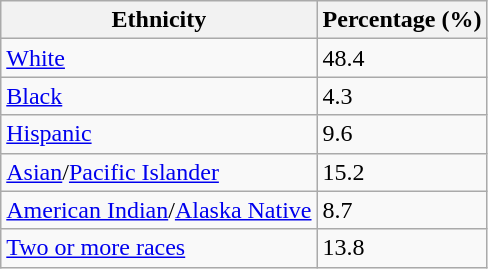<table class="wikitable">
<tr>
<th>Ethnicity</th>
<th>Percentage (%)</th>
</tr>
<tr>
<td><a href='#'>White</a></td>
<td>48.4</td>
</tr>
<tr>
<td><a href='#'>Black</a></td>
<td>4.3</td>
</tr>
<tr>
<td><a href='#'>Hispanic</a></td>
<td>9.6</td>
</tr>
<tr>
<td><a href='#'>Asian</a>/<a href='#'>Pacific Islander</a></td>
<td>15.2</td>
</tr>
<tr>
<td><a href='#'>American Indian</a>/<a href='#'>Alaska Native</a></td>
<td>8.7</td>
</tr>
<tr>
<td><a href='#'>Two or more races</a></td>
<td>13.8</td>
</tr>
</table>
